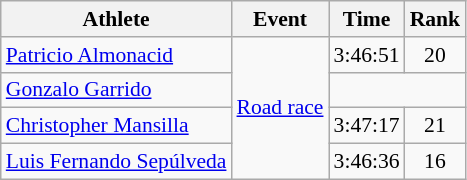<table class="wikitable" style="font-size:90%">
<tr>
<th>Athlete</th>
<th>Event</th>
<th>Time</th>
<th>Rank</th>
</tr>
<tr align=center>
<td align=left><a href='#'>Patricio Almonacid</a></td>
<td align=left rowspan=4><a href='#'>Road race</a></td>
<td>3:46:51</td>
<td>20</td>
</tr>
<tr align=center>
<td align=left><a href='#'>Gonzalo Garrido</a></td>
<td colspan=2></td>
</tr>
<tr align=center>
<td align=left><a href='#'>Christopher Mansilla</a></td>
<td>3:47:17</td>
<td>21</td>
</tr>
<tr align=center>
<td align=left><a href='#'>Luis Fernando Sepúlveda</a></td>
<td>3:46:36</td>
<td>16</td>
</tr>
</table>
